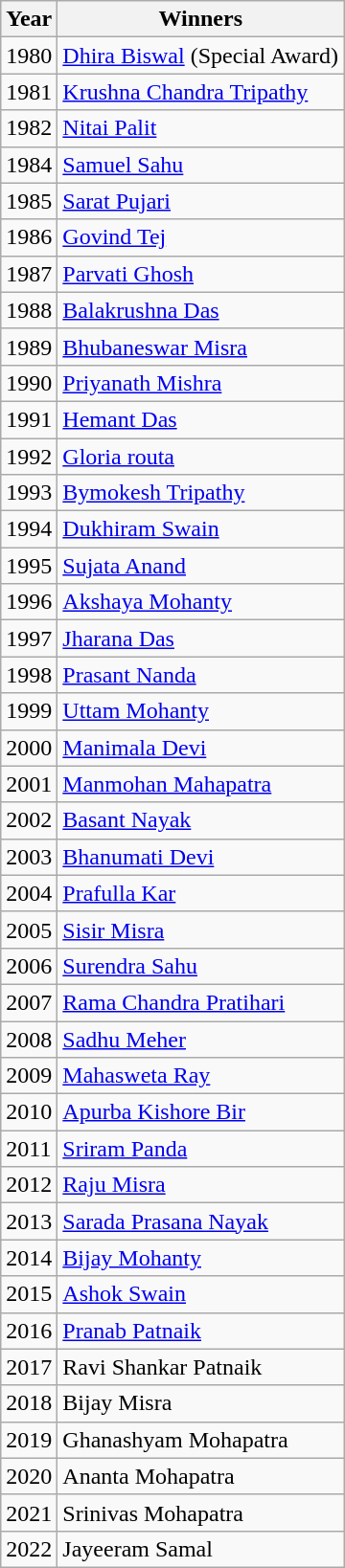<table class="wikitable sortable">
<tr>
<th>Year</th>
<th>Winners </th>
</tr>
<tr>
<td>1980</td>
<td><a href='#'>Dhira Biswal</a> (Special Award)</td>
</tr>
<tr>
<td>1981</td>
<td><a href='#'>Krushna Chandra Tripathy</a></td>
</tr>
<tr>
<td>1982</td>
<td><a href='#'>Nitai Palit</a></td>
</tr>
<tr>
<td>1984</td>
<td><a href='#'>Samuel Sahu</a></td>
</tr>
<tr>
<td>1985</td>
<td><a href='#'>Sarat Pujari</a></td>
</tr>
<tr>
<td>1986</td>
<td><a href='#'>Govind Tej</a></td>
</tr>
<tr>
<td>1987</td>
<td><a href='#'>Parvati Ghosh</a></td>
</tr>
<tr>
<td>1988</td>
<td><a href='#'>Balakrushna Das</a></td>
</tr>
<tr>
<td>1989</td>
<td><a href='#'>Bhubaneswar Misra</a></td>
</tr>
<tr>
<td>1990</td>
<td><a href='#'>Priyanath Mishra</a></td>
</tr>
<tr>
<td>1991</td>
<td><a href='#'>Hemant Das</a></td>
</tr>
<tr>
<td>1992</td>
<td><a href='#'>Gloria routa</a></td>
</tr>
<tr>
<td>1993</td>
<td><a href='#'>Bymokesh Tripathy</a></td>
</tr>
<tr>
<td>1994</td>
<td><a href='#'>Dukhiram Swain</a></td>
</tr>
<tr>
<td>1995</td>
<td><a href='#'>Sujata Anand</a></td>
</tr>
<tr>
<td>1996</td>
<td><a href='#'>Akshaya Mohanty</a></td>
</tr>
<tr>
<td>1997</td>
<td><a href='#'>Jharana Das</a></td>
</tr>
<tr>
<td>1998</td>
<td><a href='#'>Prasant Nanda</a></td>
</tr>
<tr>
<td>1999</td>
<td><a href='#'>Uttam Mohanty</a></td>
</tr>
<tr>
<td>2000</td>
<td><a href='#'>Manimala Devi</a></td>
</tr>
<tr>
<td>2001</td>
<td><a href='#'>Manmohan Mahapatra</a></td>
</tr>
<tr>
<td>2002</td>
<td><a href='#'>Basant Nayak</a></td>
</tr>
<tr>
<td>2003</td>
<td><a href='#'>Bhanumati Devi</a></td>
</tr>
<tr>
<td>2004</td>
<td><a href='#'>Prafulla Kar</a></td>
</tr>
<tr>
<td>2005</td>
<td><a href='#'>Sisir Misra</a></td>
</tr>
<tr>
<td>2006</td>
<td><a href='#'>Surendra Sahu</a></td>
</tr>
<tr>
<td>2007</td>
<td><a href='#'>Rama Chandra Pratihari</a></td>
</tr>
<tr>
<td>2008</td>
<td><a href='#'>Sadhu Meher</a></td>
</tr>
<tr>
<td>2009</td>
<td><a href='#'>Mahasweta Ray</a></td>
</tr>
<tr>
<td>2010</td>
<td><a href='#'>Apurba Kishore Bir</a></td>
</tr>
<tr>
<td>2011</td>
<td><a href='#'>Sriram Panda</a></td>
</tr>
<tr>
<td>2012</td>
<td><a href='#'>Raju Misra</a></td>
</tr>
<tr>
<td>2013</td>
<td><a href='#'>Sarada Prasana Nayak</a></td>
</tr>
<tr>
<td>2014</td>
<td><a href='#'>Bijay Mohanty</a></td>
</tr>
<tr>
<td>2015</td>
<td><a href='#'>Ashok Swain</a></td>
</tr>
<tr>
<td>2016</td>
<td><a href='#'>Pranab Patnaik</a></td>
</tr>
<tr>
<td>2017</td>
<td>Ravi Shankar Patnaik</td>
</tr>
<tr>
<td>2018</td>
<td>Bijay Misra</td>
</tr>
<tr>
<td>2019</td>
<td>Ghanashyam Mohapatra</td>
</tr>
<tr>
<td>2020</td>
<td>Ananta Mohapatra</td>
</tr>
<tr>
<td>2021</td>
<td>Srinivas Mohapatra</td>
</tr>
<tr>
<td>2022</td>
<td>Jayeeram Samal</td>
</tr>
</table>
